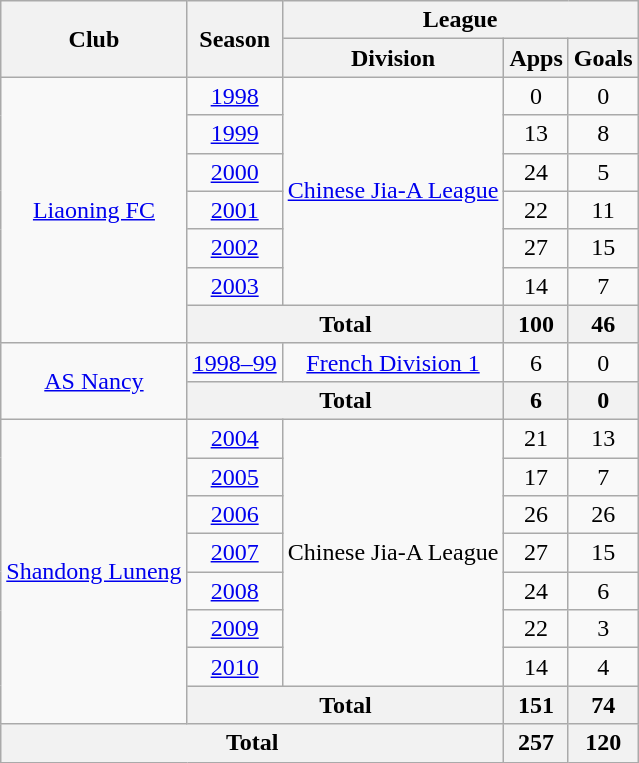<table class="wikitable" style="text-align: center;">
<tr>
<th rowspan=2>Club</th>
<th rowspan=2>Season</th>
<th colspan=3>League</th>
</tr>
<tr>
<th>Division</th>
<th>Apps</th>
<th>Goals</th>
</tr>
<tr>
<td rowspan=7><a href='#'>Liaoning FC</a></td>
<td><a href='#'>1998</a></td>
<td rowspan=6><a href='#'>Chinese Jia-A League</a></td>
<td>0</td>
<td>0</td>
</tr>
<tr>
<td><a href='#'>1999</a></td>
<td>13</td>
<td>8</td>
</tr>
<tr>
<td><a href='#'>2000</a></td>
<td>24</td>
<td>5</td>
</tr>
<tr>
<td><a href='#'>2001</a></td>
<td>22</td>
<td>11</td>
</tr>
<tr>
<td><a href='#'>2002</a></td>
<td>27</td>
<td>15</td>
</tr>
<tr>
<td><a href='#'>2003</a></td>
<td>14</td>
<td>7</td>
</tr>
<tr>
<th colspan=2>Total</th>
<th>100</th>
<th>46</th>
</tr>
<tr>
<td rowspan=2><a href='#'>AS Nancy</a></td>
<td><a href='#'>1998–99</a></td>
<td><a href='#'>French Division 1</a></td>
<td>6</td>
<td>0</td>
</tr>
<tr>
<th colspan=2>Total</th>
<th>6</th>
<th>0</th>
</tr>
<tr>
<td rowspan=8><a href='#'>Shandong Luneng</a></td>
<td><a href='#'>2004</a></td>
<td rowspan=7>Chinese Jia-A League</td>
<td>21</td>
<td>13</td>
</tr>
<tr>
<td><a href='#'>2005</a></td>
<td>17</td>
<td>7</td>
</tr>
<tr>
<td><a href='#'>2006</a></td>
<td>26</td>
<td>26</td>
</tr>
<tr>
<td><a href='#'>2007</a></td>
<td>27</td>
<td>15</td>
</tr>
<tr>
<td><a href='#'>2008</a></td>
<td>24</td>
<td>6</td>
</tr>
<tr>
<td><a href='#'>2009</a></td>
<td>22</td>
<td>3</td>
</tr>
<tr>
<td><a href='#'>2010</a></td>
<td>14</td>
<td>4</td>
</tr>
<tr>
<th colspan=2>Total</th>
<th>151</th>
<th>74</th>
</tr>
<tr>
<th colspan=3>Total</th>
<th>257</th>
<th>120</th>
</tr>
</table>
